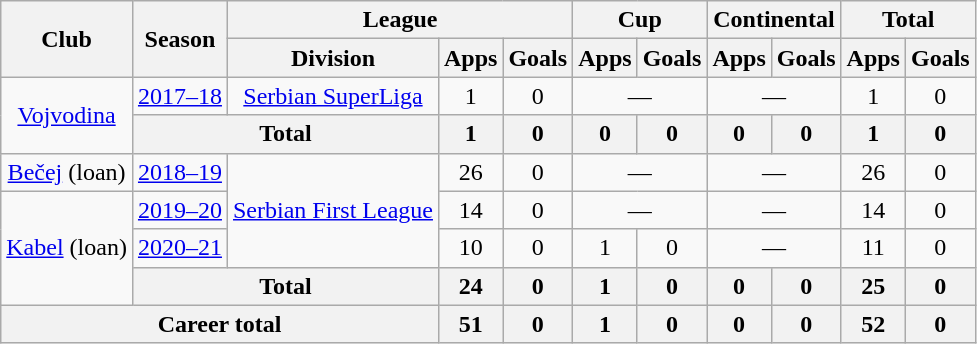<table class="wikitable" style="text-align:center">
<tr>
<th rowspan="2">Club</th>
<th rowspan="2">Season</th>
<th colspan="3">League</th>
<th colspan="2">Cup</th>
<th colspan="2">Continental</th>
<th colspan="2">Total</th>
</tr>
<tr>
<th>Division</th>
<th>Apps</th>
<th>Goals</th>
<th>Apps</th>
<th>Goals</th>
<th>Apps</th>
<th>Goals</th>
<th>Apps</th>
<th>Goals</th>
</tr>
<tr>
<td rowspan="2"><a href='#'>Vojvodina</a></td>
<td><a href='#'>2017–18</a></td>
<td><a href='#'>Serbian SuperLiga</a></td>
<td>1</td>
<td>0</td>
<td colspan="2">—</td>
<td colspan="2">—</td>
<td>1</td>
<td>0</td>
</tr>
<tr>
<th colspan="2">Total</th>
<th>1</th>
<th>0</th>
<th>0</th>
<th>0</th>
<th>0</th>
<th>0</th>
<th>1</th>
<th>0</th>
</tr>
<tr>
<td><a href='#'>Bečej</a> (loan)</td>
<td><a href='#'>2018–19</a></td>
<td rowspan="3"><a href='#'>Serbian First League</a></td>
<td>26</td>
<td>0</td>
<td colspan="2">—</td>
<td colspan="2">—</td>
<td>26</td>
<td>0</td>
</tr>
<tr>
<td rowspan="3" valign="center"><a href='#'>Kabel</a> (loan)</td>
<td><a href='#'>2019–20</a></td>
<td>14</td>
<td>0</td>
<td colspan="2">—</td>
<td colspan="2">—</td>
<td>14</td>
<td>0</td>
</tr>
<tr>
<td><a href='#'>2020–21</a></td>
<td>10</td>
<td>0</td>
<td>1</td>
<td>0</td>
<td colspan="2">—</td>
<td>11</td>
<td>0</td>
</tr>
<tr>
<th colspan="2">Total</th>
<th>24</th>
<th>0</th>
<th>1</th>
<th>0</th>
<th>0</th>
<th>0</th>
<th>25</th>
<th>0</th>
</tr>
<tr>
<th colspan="3">Career total</th>
<th>51</th>
<th>0</th>
<th>1</th>
<th>0</th>
<th>0</th>
<th>0</th>
<th>52</th>
<th>0</th>
</tr>
</table>
